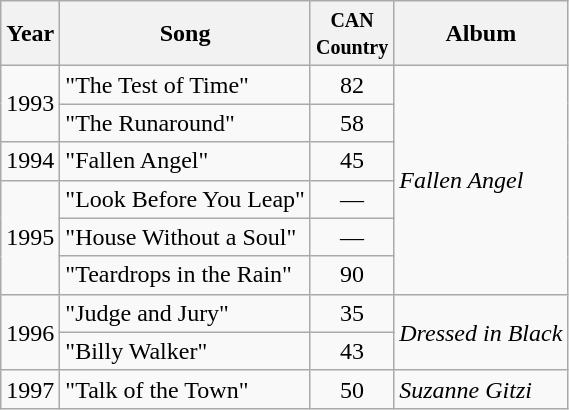<table class="wikitable">
<tr>
<th>Year</th>
<th>Song</th>
<th width=45><small>CAN Country</small></th>
<th>Album</th>
</tr>
<tr>
<td rowspan=2>1993</td>
<td>"The Test of Time"</td>
<td align="center">82</td>
<td rowspan=6><em>Fallen Angel</em></td>
</tr>
<tr>
<td>"The Runaround"</td>
<td align="center">58</td>
</tr>
<tr>
<td>1994</td>
<td>"Fallen Angel"</td>
<td align="center">45</td>
</tr>
<tr>
<td rowspan=3>1995</td>
<td>"Look Before You Leap"</td>
<td align="center">—</td>
</tr>
<tr>
<td>"House Without a Soul"</td>
<td align="center">—</td>
</tr>
<tr>
<td>"Teardrops in the Rain"</td>
<td align="center">90</td>
</tr>
<tr>
<td rowspan=2>1996</td>
<td>"Judge and Jury"</td>
<td align="center">35</td>
<td rowspan=2><em>Dressed in Black</em></td>
</tr>
<tr>
<td>"Billy Walker"</td>
<td align="center">43</td>
</tr>
<tr>
<td>1997</td>
<td>"Talk of the Town"</td>
<td align="center">50</td>
<td><em>Suzanne Gitzi</em></td>
</tr>
</table>
